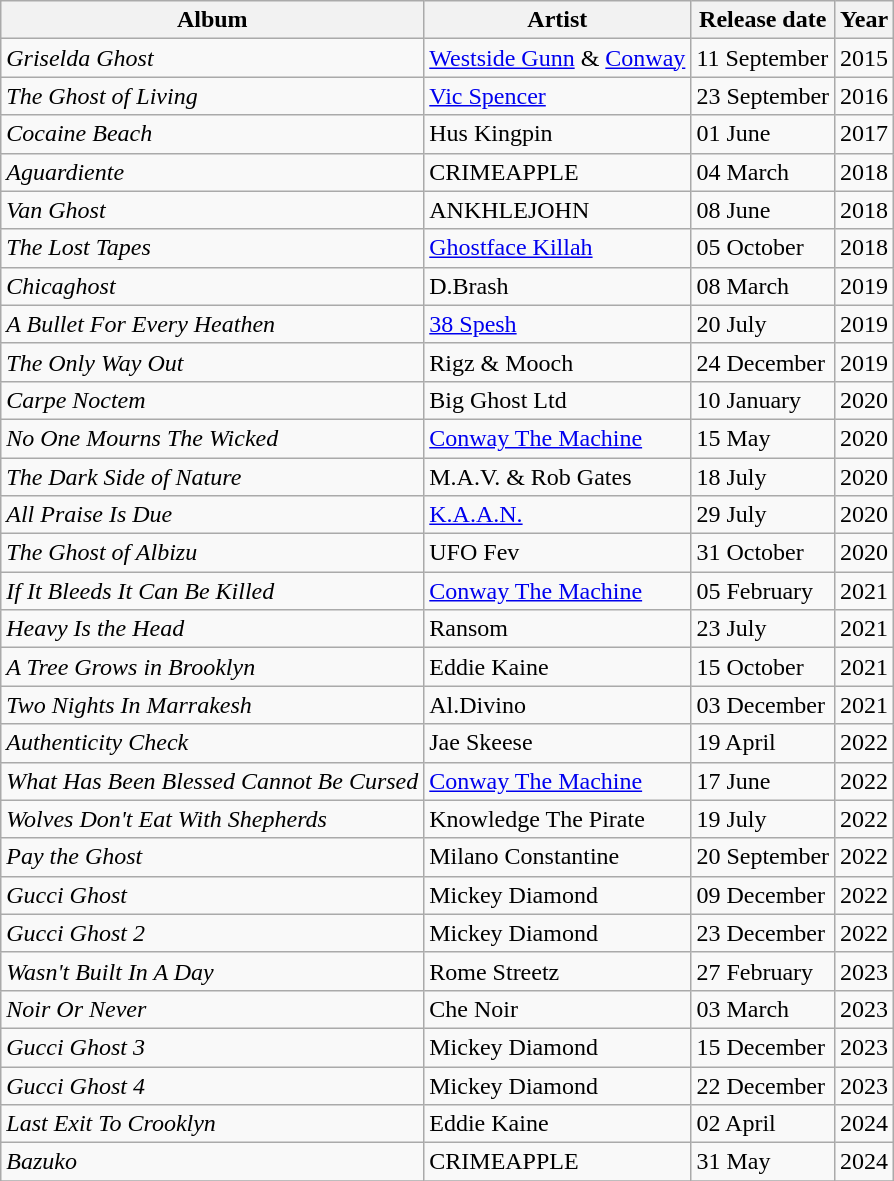<table class="wikitable">
<tr>
<th>Album</th>
<th>Artist</th>
<th>Release date</th>
<th>Year</th>
</tr>
<tr>
<td><em>Griselda Ghost</em></td>
<td><a href='#'>Westside Gunn</a> & <a href='#'>Conway</a></td>
<td>11 September</td>
<td>2015</td>
</tr>
<tr>
<td><em>The Ghost of Living</em></td>
<td><a href='#'>Vic Spencer</a></td>
<td>23 September</td>
<td>2016</td>
</tr>
<tr>
<td><em>Cocaine Beach</em></td>
<td>Hus Kingpin</td>
<td>01 June</td>
<td>2017</td>
</tr>
<tr>
<td><em>Aguardiente</em></td>
<td>CRIMEAPPLE</td>
<td>04 March</td>
<td>2018</td>
</tr>
<tr>
<td><em>Van Ghost</em></td>
<td>ANKHLEJOHN</td>
<td>08 June</td>
<td>2018</td>
</tr>
<tr>
<td><em>The Lost Tapes</em></td>
<td><a href='#'>Ghostface Killah</a></td>
<td>05 October</td>
<td>2018</td>
</tr>
<tr>
<td><em>Chicaghost</em></td>
<td>D.Brash</td>
<td>08 March</td>
<td>2019</td>
</tr>
<tr>
<td><em>A Bullet For Every Heathen</em></td>
<td><a href='#'>38 Spesh</a></td>
<td>20 July</td>
<td>2019</td>
</tr>
<tr>
<td><em>The Only Way Out</em></td>
<td>Rigz & Mooch</td>
<td>24 December</td>
<td>2019</td>
</tr>
<tr>
<td><em>Carpe Noctem</em></td>
<td>Big Ghost Ltd</td>
<td>10 January</td>
<td>2020</td>
</tr>
<tr>
<td><em>No One Mourns The Wicked</em></td>
<td><a href='#'>Conway The Machine</a></td>
<td>15 May</td>
<td>2020</td>
</tr>
<tr>
<td><em>The Dark Side of Nature</em></td>
<td>M.A.V. & Rob Gates</td>
<td>18 July</td>
<td>2020</td>
</tr>
<tr>
<td><em>All Praise Is Due</em></td>
<td><a href='#'>K.A.A.N.</a></td>
<td>29 July</td>
<td>2020</td>
</tr>
<tr>
<td><em>The Ghost of Albizu</em></td>
<td>UFO Fev</td>
<td>31 October</td>
<td>2020</td>
</tr>
<tr>
<td><em>If It Bleeds It Can Be Killed</em></td>
<td><a href='#'>Conway The Machine</a></td>
<td>05 February</td>
<td>2021</td>
</tr>
<tr>
<td><em>Heavy Is the Head</em></td>
<td>Ransom</td>
<td>23 July</td>
<td>2021</td>
</tr>
<tr>
<td><em>A Tree Grows in Brooklyn</em></td>
<td>Eddie Kaine</td>
<td>15 October</td>
<td>2021</td>
</tr>
<tr>
<td><em>Two Nights In Marrakesh</em></td>
<td>Al.Divino</td>
<td>03 December</td>
<td>2021</td>
</tr>
<tr>
<td><em>Authenticity Check</em></td>
<td>Jae Skeese</td>
<td>19 April</td>
<td>2022</td>
</tr>
<tr>
<td><em>What Has Been Blessed Cannot Be Cursed</em></td>
<td><a href='#'>Conway The Machine</a></td>
<td>17 June</td>
<td>2022</td>
</tr>
<tr>
<td><em>Wolves Don't Eat With Shepherds</em></td>
<td>Knowledge The Pirate</td>
<td>19 July</td>
<td>2022</td>
</tr>
<tr>
<td><em>Pay the Ghost</em></td>
<td>Milano Constantine</td>
<td>20 September</td>
<td>2022</td>
</tr>
<tr>
<td><em>Gucci Ghost</em></td>
<td>Mickey Diamond</td>
<td>09 December</td>
<td>2022</td>
</tr>
<tr>
<td><em>Gucci Ghost 2</em></td>
<td>Mickey Diamond</td>
<td>23 December</td>
<td>2022</td>
</tr>
<tr>
<td><em>Wasn't Built In A Day</em></td>
<td>Rome Streetz</td>
<td>27 February</td>
<td>2023</td>
</tr>
<tr>
<td><em>Noir Or Never</em></td>
<td>Che Noir</td>
<td>03 March</td>
<td>2023</td>
</tr>
<tr>
<td><em>Gucci Ghost 3</em></td>
<td>Mickey Diamond</td>
<td>15 December</td>
<td>2023</td>
</tr>
<tr>
<td><em>Gucci Ghost 4</em></td>
<td>Mickey Diamond</td>
<td>22 December</td>
<td>2023</td>
</tr>
<tr>
<td><em>Last Exit To Crooklyn</em></td>
<td>Eddie Kaine</td>
<td>02 April</td>
<td>2024</td>
</tr>
<tr>
<td><em>Bazuko</em></td>
<td>CRIMEAPPLE</td>
<td>31 May</td>
<td>2024</td>
</tr>
<tr>
</tr>
</table>
